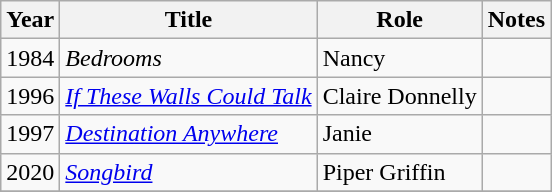<table class="wikitable sortable unsortable">
<tr>
<th scope="col">Year</th>
<th scope="col">Title</th>
<th scope="col">Role</th>
<th class="unsortable" scope="col">Notes</th>
</tr>
<tr>
<td>1984</td>
<td><em>Bedrooms</em></td>
<td>Nancy</td>
<td></td>
</tr>
<tr>
<td>1996</td>
<td><em><a href='#'>If These Walls Could Talk</a></em></td>
<td>Claire Donnelly</td>
<td></td>
</tr>
<tr>
<td>1997</td>
<td><em><a href='#'>Destination Anywhere</a></em></td>
<td>Janie</td>
<td></td>
</tr>
<tr>
<td>2020</td>
<td><em><a href='#'>Songbird</a></em></td>
<td>Piper Griffin</td>
<td></td>
</tr>
<tr>
</tr>
</table>
